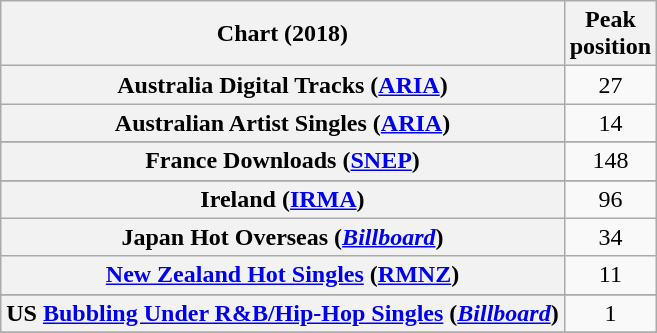<table class="wikitable sortable plainrowheaders" style="text-align:center">
<tr>
<th scope="col">Chart (2018)</th>
<th scope="col">Peak<br> position</th>
</tr>
<tr>
<th scope="row">Australia Digital Tracks (<a href='#'>ARIA</a>)</th>
<td>27</td>
</tr>
<tr>
<th scope="row">Australian Artist Singles (<a href='#'>ARIA</a>)</th>
<td>14</td>
</tr>
<tr>
</tr>
<tr>
<th scope="row">France Downloads (<a href='#'>SNEP</a>)</th>
<td>148</td>
</tr>
<tr>
</tr>
<tr>
<th scope="row">Ireland (<a href='#'>IRMA</a>)</th>
<td>96</td>
</tr>
<tr>
<th scope="row">Japan Hot Overseas (<em><a href='#'>Billboard</a></em>)</th>
<td>34</td>
</tr>
<tr>
<th scope="row"><a href='#'>New Zealand Hot Singles</a> (<a href='#'>RMNZ</a>)</th>
<td>11</td>
</tr>
<tr>
</tr>
<tr>
<th scope="row">US <a href='#'>Bubbling Under R&B/Hip-Hop Singles</a> (<em><a href='#'>Billboard</a></em>)</th>
<td>1</td>
</tr>
<tr>
</tr>
</table>
